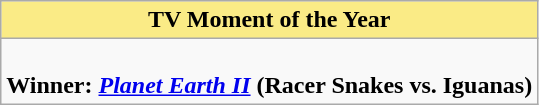<table class=wikitable style=font-size:100%>
<tr>
<th style="background:#FAEB86;" width="100%">TV Moment of the Year</th>
</tr>
<tr>
<td><br><strong>Winner: <em><a href='#'>Planet Earth II</a></em> (Racer Snakes vs. Iguanas)</strong> 
</td>
</tr>
</table>
